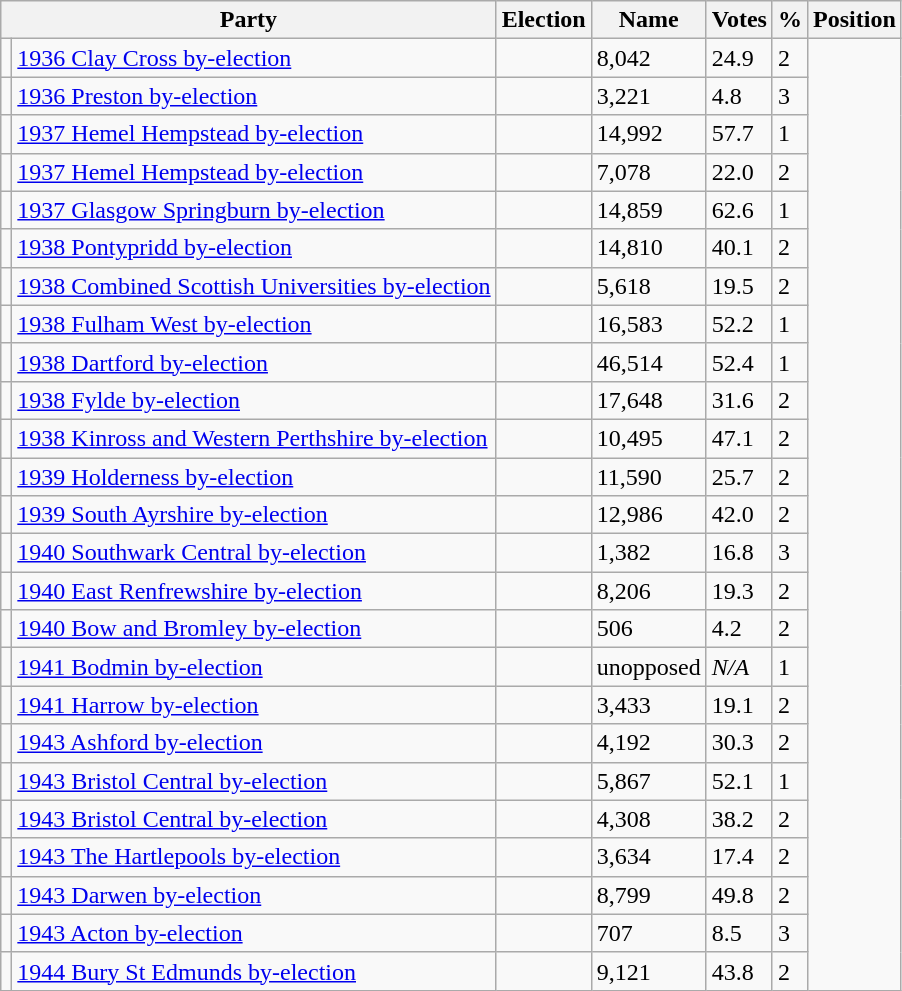<table class="wikitable sortable">
<tr>
<th colspan=2>Party</th>
<th>Election</th>
<th>Name</th>
<th>Votes</th>
<th>%</th>
<th>Position</th>
</tr>
<tr>
<td></td>
<td><a href='#'>1936 Clay Cross by-election</a></td>
<td></td>
<td>8,042</td>
<td>24.9</td>
<td>2</td>
</tr>
<tr>
<td></td>
<td><a href='#'>1936 Preston by-election</a></td>
<td></td>
<td>3,221</td>
<td>4.8</td>
<td>3</td>
</tr>
<tr>
<td></td>
<td><a href='#'>1937 Hemel Hempstead by-election</a></td>
<td></td>
<td>14,992</td>
<td>57.7</td>
<td>1</td>
</tr>
<tr>
<td></td>
<td><a href='#'>1937 Hemel Hempstead by-election</a></td>
<td></td>
<td>7,078</td>
<td>22.0</td>
<td>2</td>
</tr>
<tr>
<td></td>
<td><a href='#'>1937 Glasgow Springburn by-election</a></td>
<td></td>
<td>14,859</td>
<td>62.6</td>
<td>1</td>
</tr>
<tr>
<td></td>
<td><a href='#'>1938 Pontypridd by-election</a></td>
<td></td>
<td>14,810</td>
<td>40.1</td>
<td>2</td>
</tr>
<tr>
<td></td>
<td><a href='#'>1938 Combined Scottish Universities by-election</a></td>
<td></td>
<td>5,618</td>
<td>19.5</td>
<td>2</td>
</tr>
<tr>
<td></td>
<td><a href='#'>1938 Fulham West by-election</a></td>
<td></td>
<td>16,583</td>
<td>52.2</td>
<td>1</td>
</tr>
<tr>
<td></td>
<td><a href='#'>1938 Dartford by-election</a></td>
<td></td>
<td>46,514</td>
<td>52.4</td>
<td>1</td>
</tr>
<tr>
<td></td>
<td><a href='#'>1938 Fylde by-election</a></td>
<td></td>
<td>17,648</td>
<td>31.6</td>
<td>2</td>
</tr>
<tr>
<td></td>
<td><a href='#'>1938 Kinross and Western Perthshire by-election</a></td>
<td></td>
<td>10,495</td>
<td>47.1</td>
<td>2</td>
</tr>
<tr>
<td></td>
<td><a href='#'>1939 Holderness by-election</a></td>
<td></td>
<td>11,590</td>
<td>25.7</td>
<td>2</td>
</tr>
<tr>
<td></td>
<td><a href='#'>1939 South Ayrshire by-election</a></td>
<td></td>
<td>12,986</td>
<td>42.0</td>
<td>2</td>
</tr>
<tr>
<td></td>
<td><a href='#'>1940 Southwark Central by-election</a></td>
<td></td>
<td>1,382</td>
<td>16.8</td>
<td>3</td>
</tr>
<tr>
<td></td>
<td><a href='#'>1940 East Renfrewshire by-election</a></td>
<td></td>
<td>8,206</td>
<td>19.3</td>
<td>2</td>
</tr>
<tr>
<td></td>
<td><a href='#'>1940 Bow and Bromley by-election</a></td>
<td></td>
<td>506</td>
<td>4.2</td>
<td>2</td>
</tr>
<tr>
<td></td>
<td><a href='#'>1941 Bodmin by-election</a></td>
<td></td>
<td>unopposed</td>
<td><em>N/A</em></td>
<td>1</td>
</tr>
<tr>
<td></td>
<td><a href='#'>1941 Harrow by-election</a></td>
<td></td>
<td>3,433</td>
<td>19.1</td>
<td>2</td>
</tr>
<tr>
<td></td>
<td><a href='#'>1943 Ashford by-election</a></td>
<td></td>
<td>4,192</td>
<td>30.3</td>
<td>2</td>
</tr>
<tr>
<td></td>
<td><a href='#'>1943 Bristol Central by-election</a></td>
<td></td>
<td>5,867</td>
<td>52.1</td>
<td>1</td>
</tr>
<tr>
<td></td>
<td><a href='#'>1943 Bristol Central by-election</a></td>
<td></td>
<td>4,308</td>
<td>38.2</td>
<td>2</td>
</tr>
<tr>
<td></td>
<td><a href='#'>1943 The Hartlepools by-election</a></td>
<td></td>
<td>3,634</td>
<td>17.4</td>
<td>2</td>
</tr>
<tr>
<td></td>
<td><a href='#'>1943 Darwen by-election</a></td>
<td></td>
<td>8,799</td>
<td>49.8</td>
<td>2</td>
</tr>
<tr>
<td></td>
<td><a href='#'>1943 Acton by-election</a></td>
<td></td>
<td>707</td>
<td>8.5</td>
<td>3</td>
</tr>
<tr>
<td></td>
<td><a href='#'>1944 Bury St Edmunds by-election</a></td>
<td></td>
<td>9,121</td>
<td>43.8</td>
<td>2</td>
</tr>
</table>
